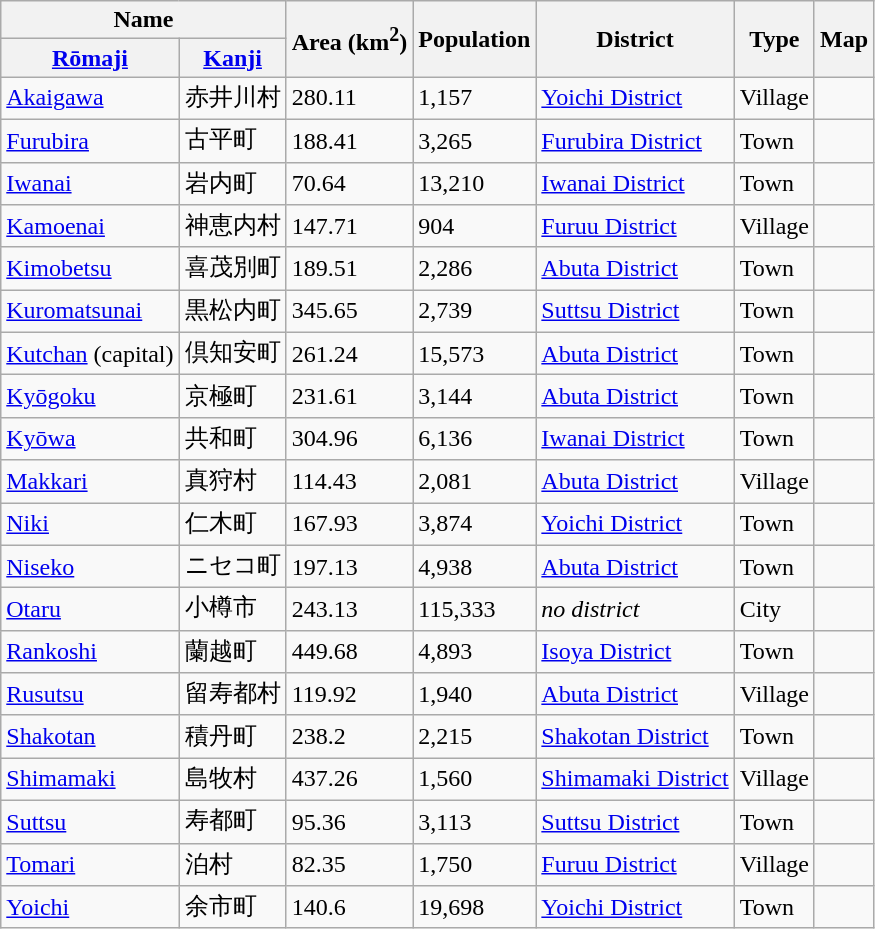<table class="wikitable sortable">
<tr>
<th colspan="2">Name</th>
<th rowspan="2">Area (km<sup>2</sup>)</th>
<th rowspan="2">Population</th>
<th rowspan="2">District</th>
<th rowspan="2">Type</th>
<th rowspan="2">Map</th>
</tr>
<tr>
<th><a href='#'>Rōmaji</a></th>
<th><a href='#'>Kanji</a></th>
</tr>
<tr>
<td> <a href='#'>Akaigawa</a></td>
<td>赤井川村</td>
<td>280.11</td>
<td>1,157</td>
<td><a href='#'>Yoichi District</a></td>
<td>Village</td>
<td></td>
</tr>
<tr>
<td> <a href='#'>Furubira</a></td>
<td>古平町</td>
<td>188.41</td>
<td>3,265</td>
<td><a href='#'>Furubira District</a></td>
<td>Town</td>
<td></td>
</tr>
<tr>
<td> <a href='#'>Iwanai</a></td>
<td>岩内町</td>
<td>70.64</td>
<td>13,210</td>
<td><a href='#'>Iwanai District</a></td>
<td>Town</td>
<td></td>
</tr>
<tr>
<td> <a href='#'>Kamoenai</a></td>
<td>神恵内村</td>
<td>147.71</td>
<td>904</td>
<td><a href='#'>Furuu District</a></td>
<td>Village</td>
<td></td>
</tr>
<tr>
<td> <a href='#'>Kimobetsu</a></td>
<td>喜茂別町</td>
<td>189.51</td>
<td>2,286</td>
<td><a href='#'>Abuta District</a></td>
<td>Town</td>
<td></td>
</tr>
<tr>
<td> <a href='#'>Kuromatsunai</a></td>
<td>黒松内町</td>
<td>345.65</td>
<td>2,739</td>
<td><a href='#'>Suttsu District</a></td>
<td>Town</td>
<td></td>
</tr>
<tr>
<td> <a href='#'>Kutchan</a> (capital)</td>
<td>倶知安町</td>
<td>261.24</td>
<td>15,573</td>
<td><a href='#'>Abuta District</a></td>
<td>Town</td>
<td></td>
</tr>
<tr>
<td> <a href='#'>Kyōgoku</a></td>
<td>京極町</td>
<td>231.61</td>
<td>3,144</td>
<td><a href='#'>Abuta District</a></td>
<td>Town</td>
<td></td>
</tr>
<tr>
<td> <a href='#'>Kyōwa</a></td>
<td>共和町</td>
<td>304.96</td>
<td>6,136</td>
<td><a href='#'>Iwanai District</a></td>
<td>Town</td>
<td></td>
</tr>
<tr>
<td> <a href='#'>Makkari</a></td>
<td>真狩村</td>
<td>114.43</td>
<td>2,081</td>
<td><a href='#'>Abuta District</a></td>
<td>Village</td>
<td></td>
</tr>
<tr>
<td> <a href='#'>Niki</a></td>
<td>仁木町</td>
<td>167.93</td>
<td>3,874</td>
<td><a href='#'>Yoichi District</a></td>
<td>Town</td>
<td></td>
</tr>
<tr>
<td> <a href='#'>Niseko</a></td>
<td>ニセコ町</td>
<td>197.13</td>
<td>4,938</td>
<td><a href='#'>Abuta District</a></td>
<td>Town</td>
<td></td>
</tr>
<tr>
<td> <a href='#'>Otaru</a></td>
<td>小樽市</td>
<td>243.13</td>
<td>115,333</td>
<td><em>no district</em></td>
<td>City</td>
<td></td>
</tr>
<tr>
<td> <a href='#'>Rankoshi</a></td>
<td>蘭越町</td>
<td>449.68</td>
<td>4,893</td>
<td><a href='#'>Isoya District</a></td>
<td>Town</td>
<td></td>
</tr>
<tr>
<td> <a href='#'>Rusutsu</a></td>
<td>留寿都村</td>
<td>119.92</td>
<td>1,940</td>
<td><a href='#'>Abuta District</a></td>
<td>Village</td>
<td></td>
</tr>
<tr>
<td> <a href='#'>Shakotan</a></td>
<td>積丹町</td>
<td>238.2</td>
<td>2,215</td>
<td><a href='#'>Shakotan District</a></td>
<td>Town</td>
<td></td>
</tr>
<tr>
<td> <a href='#'>Shimamaki</a></td>
<td>島牧村</td>
<td>437.26</td>
<td>1,560</td>
<td><a href='#'>Shimamaki District</a></td>
<td>Village</td>
<td></td>
</tr>
<tr>
<td> <a href='#'>Suttsu</a></td>
<td>寿都町</td>
<td>95.36</td>
<td>3,113</td>
<td><a href='#'>Suttsu District</a></td>
<td>Town</td>
<td></td>
</tr>
<tr>
<td> <a href='#'>Tomari</a></td>
<td>泊村</td>
<td>82.35</td>
<td>1,750</td>
<td><a href='#'>Furuu District</a></td>
<td>Village</td>
<td></td>
</tr>
<tr>
<td> <a href='#'>Yoichi</a></td>
<td>余市町</td>
<td>140.6</td>
<td>19,698</td>
<td><a href='#'>Yoichi District</a></td>
<td>Town</td>
<td></td>
</tr>
</table>
